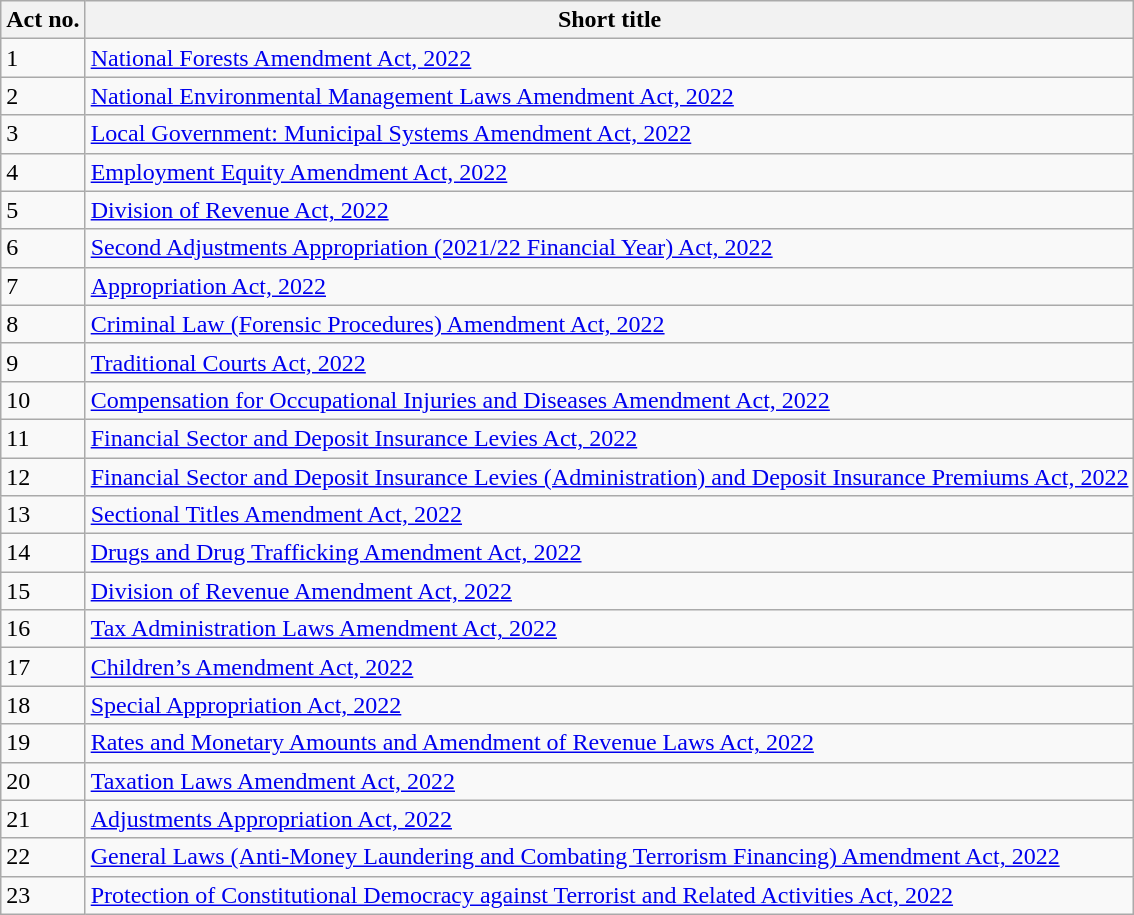<table class="wikitable sortable">
<tr>
<th>Act no.</th>
<th>Short title</th>
</tr>
<tr>
<td>1</td>
<td><a href='#'>National Forests Amendment Act, 2022</a></td>
</tr>
<tr>
<td>2</td>
<td><a href='#'>National Environmental Management Laws Amendment Act, 2022</a></td>
</tr>
<tr>
<td>3</td>
<td><a href='#'>Local Government: Municipal Systems Amendment Act, 2022</a></td>
</tr>
<tr>
<td>4</td>
<td><a href='#'>Employment Equity Amendment Act, 2022</a></td>
</tr>
<tr>
<td>5</td>
<td><a href='#'>Division of Revenue Act, 2022</a></td>
</tr>
<tr>
<td>6</td>
<td><a href='#'>Second Adjustments Appropriation (2021/22 Financial Year) Act, 2022</a></td>
</tr>
<tr>
<td>7</td>
<td><a href='#'>Appropriation Act, 2022</a></td>
</tr>
<tr>
<td>8</td>
<td><a href='#'>Criminal Law (Forensic Procedures) Amendment Act, 2022</a></td>
</tr>
<tr>
<td>9</td>
<td><a href='#'>Traditional Courts Act, 2022</a></td>
</tr>
<tr>
<td>10</td>
<td><a href='#'>Compensation for Occupational Injuries and Diseases Amendment Act, 2022</a></td>
</tr>
<tr>
<td>11</td>
<td><a href='#'>Financial Sector and Deposit Insurance Levies Act, 2022</a></td>
</tr>
<tr>
<td>12</td>
<td><a href='#'>Financial Sector and Deposit Insurance Levies (Administration) and Deposit Insurance Premiums Act, 2022</a></td>
</tr>
<tr>
<td>13</td>
<td><a href='#'>Sectional Titles Amendment Act, 2022</a></td>
</tr>
<tr>
<td>14</td>
<td><a href='#'>Drugs and Drug Trafficking Amendment Act, 2022</a></td>
</tr>
<tr>
<td>15</td>
<td><a href='#'>Division of Revenue Amendment Act, 2022</a></td>
</tr>
<tr>
<td>16</td>
<td><a href='#'>Tax Administration Laws Amendment Act, 2022</a></td>
</tr>
<tr>
<td>17</td>
<td><a href='#'>Children’s Amendment Act, 2022</a></td>
</tr>
<tr>
<td>18</td>
<td><a href='#'>Special Appropriation Act, 2022</a></td>
</tr>
<tr>
<td>19</td>
<td><a href='#'>Rates and Monetary Amounts and Amendment of Revenue Laws Act, 2022</a></td>
</tr>
<tr>
<td>20</td>
<td><a href='#'>Taxation Laws Amendment Act, 2022</a></td>
</tr>
<tr>
<td>21</td>
<td><a href='#'>Adjustments Appropriation Act, 2022</a></td>
</tr>
<tr>
<td>22</td>
<td><a href='#'>General Laws (Anti-Money Laundering and Combating Terrorism Financing) Amendment Act, 2022</a></td>
</tr>
<tr>
<td>23</td>
<td><a href='#'>Protection of Constitutional Democracy against Terrorist and Related Activities Act, 2022</a></td>
</tr>
</table>
